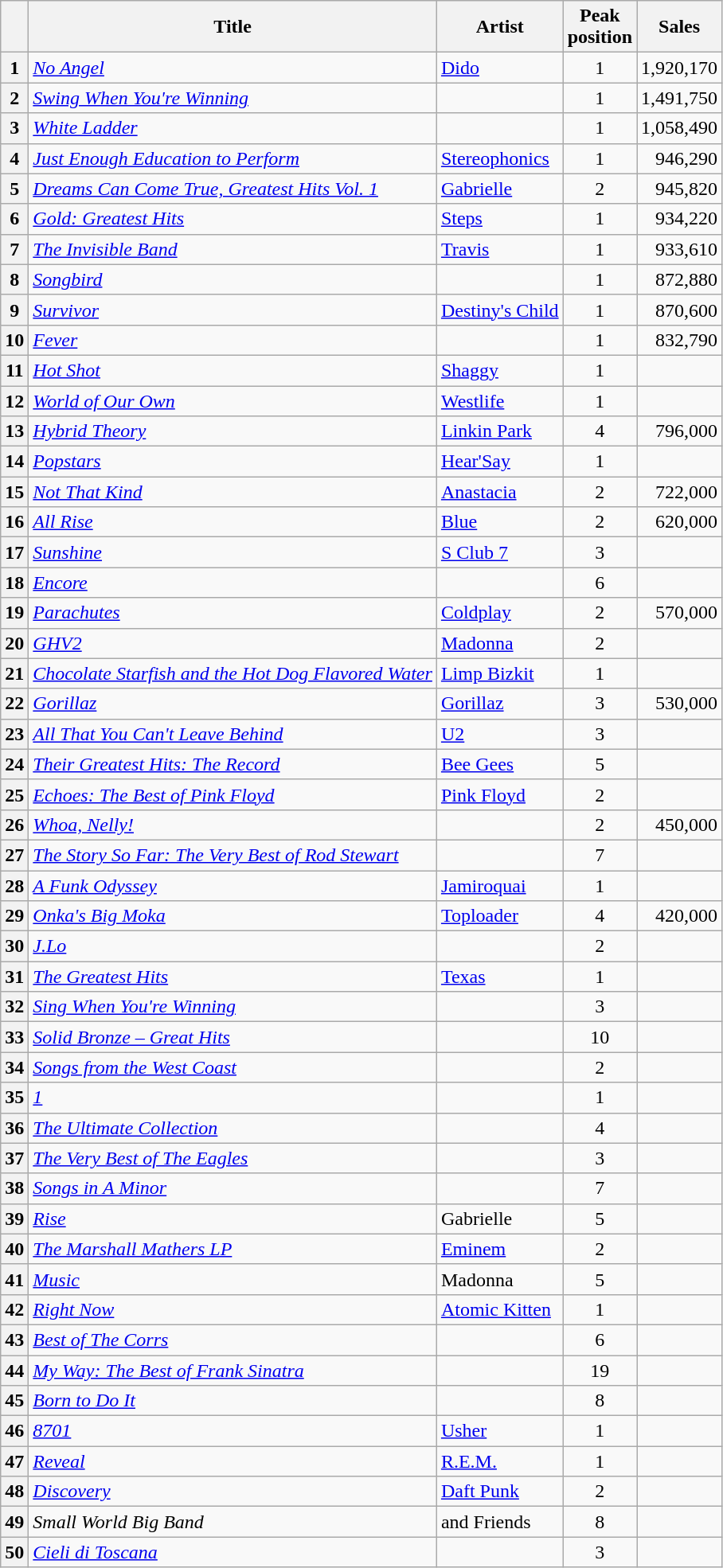<table class="wikitable sortable plainrowheaders">
<tr>
<th scope=col></th>
<th scope=col>Title</th>
<th scope=col>Artist</th>
<th scope=col>Peak<br>position</th>
<th scope=col>Sales</th>
</tr>
<tr>
<th scope=row style="text-align:center;">1</th>
<td><em><a href='#'>No Angel</a></em></td>
<td><a href='#'>Dido</a></td>
<td align="center">1</td>
<td align="right">1,920,170</td>
</tr>
<tr>
<th scope=row style="text-align:center;">2</th>
<td><em><a href='#'>Swing When You're Winning</a></em></td>
<td></td>
<td align="center">1</td>
<td align="right">1,491,750</td>
</tr>
<tr>
<th scope=row style="text-align:center;">3</th>
<td><em><a href='#'>White Ladder</a></em></td>
<td></td>
<td align="center">1</td>
<td align="right">1,058,490</td>
</tr>
<tr>
<th scope=row style="text-align:center;">4</th>
<td><em><a href='#'>Just Enough Education to Perform</a></em></td>
<td><a href='#'>Stereophonics</a></td>
<td align="center">1</td>
<td align="right">946,290</td>
</tr>
<tr>
<th scope=row style="text-align:center;">5</th>
<td><em><a href='#'>Dreams Can Come True, Greatest Hits Vol. 1</a></em></td>
<td><a href='#'>Gabrielle</a></td>
<td align="center">2</td>
<td align="right">945,820</td>
</tr>
<tr>
<th scope=row style="text-align:center;">6</th>
<td><em><a href='#'>Gold: Greatest Hits</a></em></td>
<td><a href='#'>Steps</a></td>
<td align="center">1</td>
<td align="right">934,220</td>
</tr>
<tr>
<th scope=row style="text-align:center;">7</th>
<td><em><a href='#'>The Invisible Band</a></em></td>
<td><a href='#'>Travis</a></td>
<td align="center">1</td>
<td align="right">933,610</td>
</tr>
<tr>
<th scope=row style="text-align:center;">8</th>
<td><em><a href='#'>Songbird</a></em></td>
<td></td>
<td align="center">1</td>
<td align="right">872,880</td>
</tr>
<tr>
<th scope=row style="text-align:center;">9</th>
<td><em><a href='#'>Survivor</a></em></td>
<td><a href='#'>Destiny's Child</a></td>
<td align="center">1</td>
<td align="right">870,600</td>
</tr>
<tr>
<th scope=row style="text-align:center;">10</th>
<td><em><a href='#'>Fever</a></em></td>
<td></td>
<td align="center">1</td>
<td align="right">832,790</td>
</tr>
<tr>
<th scope=row style="text-align:center;">11</th>
<td><em><a href='#'>Hot Shot</a></em></td>
<td><a href='#'>Shaggy</a></td>
<td align="center">1</td>
<td></td>
</tr>
<tr>
<th scope=row style="text-align:center;">12</th>
<td><em><a href='#'>World of Our Own</a></em></td>
<td><a href='#'>Westlife</a></td>
<td align="center">1</td>
<td></td>
</tr>
<tr>
<th scope=row style="text-align:center;">13</th>
<td><em><a href='#'>Hybrid Theory</a></em></td>
<td><a href='#'>Linkin Park</a></td>
<td align="center">4</td>
<td align="right">796,000</td>
</tr>
<tr>
<th scope=row style="text-align:center;">14</th>
<td><em><a href='#'>Popstars</a></em></td>
<td><a href='#'>Hear'Say</a></td>
<td align="center">1</td>
<td></td>
</tr>
<tr>
<th scope=row style="text-align:center;">15</th>
<td><em><a href='#'>Not That Kind</a></em></td>
<td><a href='#'>Anastacia</a></td>
<td align="center">2</td>
<td align="right">722,000</td>
</tr>
<tr>
<th scope=row style="text-align:center;">16</th>
<td><em><a href='#'>All Rise</a></em></td>
<td><a href='#'>Blue</a></td>
<td align="center">2</td>
<td align="right">620,000</td>
</tr>
<tr>
<th scope=row style="text-align:center;">17</th>
<td><em><a href='#'>Sunshine</a></em></td>
<td><a href='#'>S Club 7</a></td>
<td align="center">3</td>
<td></td>
</tr>
<tr>
<th scope=row style="text-align:center;">18</th>
<td><em><a href='#'>Encore</a></em></td>
<td></td>
<td align="center">6</td>
<td></td>
</tr>
<tr>
<th scope=row style="text-align:center;">19</th>
<td><em><a href='#'>Parachutes</a></em></td>
<td><a href='#'>Coldplay</a></td>
<td align="center">2</td>
<td align="right">570,000</td>
</tr>
<tr>
<th scope=row style="text-align:center;">20</th>
<td><em><a href='#'>GHV2</a></em></td>
<td><a href='#'>Madonna</a></td>
<td align="center">2</td>
<td></td>
</tr>
<tr>
<th scope=row style="text-align:center;">21</th>
<td><em><a href='#'>Chocolate Starfish and the Hot Dog Flavored Water</a></em></td>
<td><a href='#'>Limp Bizkit</a></td>
<td align="center">1</td>
<td></td>
</tr>
<tr>
<th scope=row style="text-align:center;">22</th>
<td><em><a href='#'>Gorillaz</a></em></td>
<td><a href='#'>Gorillaz</a></td>
<td align="center">3</td>
<td align="right">530,000</td>
</tr>
<tr>
<th scope=row style="text-align:center;">23</th>
<td><em><a href='#'>All That You Can't Leave Behind</a></em></td>
<td><a href='#'>U2</a></td>
<td align="center">3</td>
<td></td>
</tr>
<tr>
<th scope=row style="text-align:center;">24</th>
<td><em><a href='#'>Their Greatest Hits: The Record</a></em></td>
<td><a href='#'>Bee Gees</a></td>
<td align="center">5</td>
<td></td>
</tr>
<tr>
<th scope=row style="text-align:center;">25</th>
<td><em><a href='#'>Echoes: The Best of Pink Floyd</a></em></td>
<td><a href='#'>Pink Floyd</a></td>
<td align="center">2</td>
<td></td>
</tr>
<tr>
<th scope=row style="text-align:center;">26</th>
<td><em><a href='#'>Whoa, Nelly!</a></em></td>
<td></td>
<td align="center">2</td>
<td align="right">450,000</td>
</tr>
<tr>
<th scope=row style="text-align:center;">27</th>
<td><em><a href='#'>The Story So Far: The Very Best of Rod Stewart</a></em></td>
<td></td>
<td align="center">7</td>
<td></td>
</tr>
<tr>
<th scope=row style="text-align:center;">28</th>
<td><em><a href='#'>A Funk Odyssey</a></em></td>
<td><a href='#'>Jamiroquai</a></td>
<td align="center">1</td>
<td></td>
</tr>
<tr>
<th scope=row style="text-align:center;">29</th>
<td><em><a href='#'>Onka's Big Moka</a></em></td>
<td><a href='#'>Toploader</a></td>
<td align="center">4</td>
<td align="right">420,000</td>
</tr>
<tr>
<th scope=row style="text-align:center;">30</th>
<td><em><a href='#'>J.Lo</a></em></td>
<td></td>
<td align="center">2</td>
<td></td>
</tr>
<tr>
<th scope=row style="text-align:center;">31</th>
<td><em><a href='#'>The Greatest Hits</a></em></td>
<td><a href='#'>Texas</a></td>
<td align="center">1</td>
<td></td>
</tr>
<tr>
<th scope=row style="text-align:center;">32</th>
<td><em><a href='#'>Sing When You're Winning</a></em></td>
<td></td>
<td align="center">3</td>
<td></td>
</tr>
<tr>
<th scope=row style="text-align:center;">33</th>
<td><em><a href='#'>Solid Bronze – Great Hits</a></em></td>
<td></td>
<td align="center">10</td>
<td></td>
</tr>
<tr>
<th scope=row style="text-align:center;">34</th>
<td><em><a href='#'>Songs from the West Coast</a></em></td>
<td></td>
<td align="center">2</td>
<td></td>
</tr>
<tr>
<th scope=row style="text-align:center;">35</th>
<td><em><a href='#'>1</a></em></td>
<td></td>
<td align="center">1</td>
<td></td>
</tr>
<tr>
<th scope=row style="text-align:center;">36</th>
<td><em><a href='#'>The Ultimate Collection</a></em></td>
<td></td>
<td align="center">4</td>
<td></td>
</tr>
<tr>
<th scope=row style="text-align:center;">37</th>
<td><em><a href='#'>The Very Best of The Eagles</a></em></td>
<td></td>
<td align="center">3</td>
<td></td>
</tr>
<tr>
<th scope=row style="text-align:center;">38</th>
<td><em><a href='#'>Songs in A Minor</a></em></td>
<td></td>
<td align="center">7</td>
<td></td>
</tr>
<tr>
<th scope=row style="text-align:center;">39</th>
<td><em><a href='#'>Rise</a></em></td>
<td>Gabrielle</td>
<td align="center">5</td>
<td></td>
</tr>
<tr>
<th scope=row style="text-align:center;">40</th>
<td><em><a href='#'>The Marshall Mathers LP</a></em></td>
<td><a href='#'>Eminem</a></td>
<td align="center">2</td>
<td></td>
</tr>
<tr>
<th scope=row style="text-align:center;">41</th>
<td><em><a href='#'>Music</a></em></td>
<td>Madonna</td>
<td align="center">5</td>
<td></td>
</tr>
<tr>
<th scope=row style="text-align:center;">42</th>
<td><em><a href='#'>Right Now</a></em></td>
<td><a href='#'>Atomic Kitten</a></td>
<td align="center">1</td>
<td></td>
</tr>
<tr>
<th scope=row style="text-align:center;">43</th>
<td><em><a href='#'>Best of The Corrs</a></em></td>
<td></td>
<td align="center">6</td>
<td></td>
</tr>
<tr>
<th scope=row style="text-align:center;">44</th>
<td><em><a href='#'>My Way: The Best of Frank Sinatra</a></em></td>
<td></td>
<td align="center">19</td>
<td></td>
</tr>
<tr>
<th scope=row style="text-align:center;">45</th>
<td><em><a href='#'>Born to Do It</a></em></td>
<td></td>
<td align="center">8</td>
<td></td>
</tr>
<tr>
<th scope=row style="text-align:center;">46</th>
<td><em><a href='#'>8701</a></em></td>
<td><a href='#'>Usher</a></td>
<td align="center">1</td>
<td></td>
</tr>
<tr>
<th scope=row style="text-align:center;">47</th>
<td><em><a href='#'>Reveal</a></em></td>
<td><a href='#'>R.E.M.</a></td>
<td align="center">1</td>
<td></td>
</tr>
<tr>
<th scope=row style="text-align:center;">48</th>
<td><em><a href='#'>Discovery</a></em></td>
<td><a href='#'>Daft Punk</a></td>
<td align="center">2</td>
<td></td>
</tr>
<tr>
<th scope=row style="text-align:center;">49</th>
<td><em>Small World Big Band</em></td>
<td> and Friends</td>
<td align="center">8</td>
<td></td>
</tr>
<tr>
<th scope=row style="text-align:center;">50</th>
<td><em><a href='#'>Cieli di Toscana</a></em></td>
<td></td>
<td align="center">3</td>
<td></td>
</tr>
</table>
